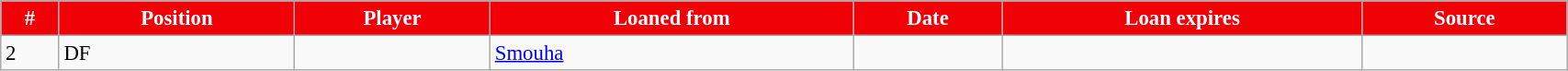<table class="wikitable sortable" style="width:90%; text-align:center; font-size:95%; text-align:left">
<tr>
<th style="background:#EF0107; color:#FFFFFF">#</th>
<th style="background:#EF0107; color:#FFFFFF">Position</th>
<th style="background:#EF0107; color:#FFFFFF">Player</th>
<th style="background:#EF0107; color:#FFFFFF">Loaned from</th>
<th style="background:#EF0107; color:#FFFFFF">Date</th>
<th style="background:#EF0107; color:#FFFFFF">Loan expires</th>
<th style="background:#EF0107; color:#FFFFFF">Source</th>
</tr>
<tr>
<td>2</td>
<td>DF</td>
<td></td>
<td> <a href='#'>Smouha</a></td>
<td></td>
<td></td>
<td></td>
</tr>
</table>
